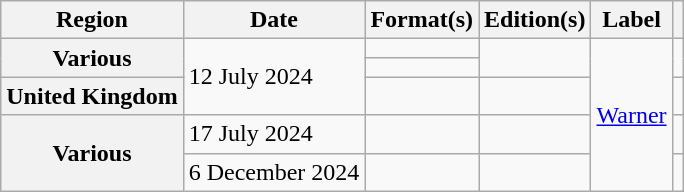<table class="wikitable plainrowheaders">
<tr>
<th scope="col">Region</th>
<th scope="col">Date</th>
<th scope="col">Format(s)</th>
<th scope="col">Edition(s)</th>
<th scope="col">Label</th>
<th scope="col"></th>
</tr>
<tr>
<th rowspan="2" scope="row">Various</th>
<td rowspan="3">12 July 2024</td>
<td></td>
<td rowspan="2"></td>
<td rowspan="5"><a href='#'>Warner</a></td>
<td rowspan="2" style="text-align:center;"></td>
</tr>
<tr>
<td></td>
</tr>
<tr>
<th scope="row">United Kingdom</th>
<td></td>
<td></td>
<td style="text-align:center;"></td>
</tr>
<tr>
<th rowspan="2" scope="row">Various</th>
<td>17 July 2024</td>
<td></td>
<td></td>
<td></td>
</tr>
<tr>
<td>6 December 2024</td>
<td></td>
<td></td>
<td></td>
</tr>
</table>
